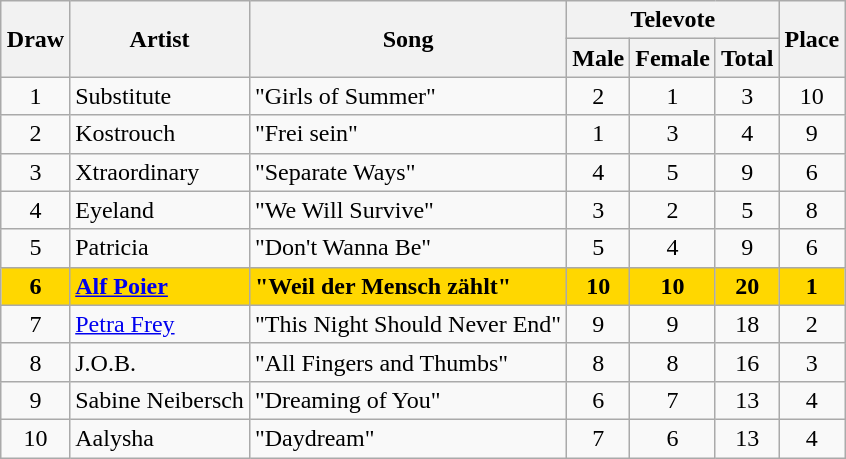<table class="sortable wikitable" style="margin: 1em auto 1em auto; text-align:center">
<tr>
<th rowspan="2">Draw</th>
<th rowspan="2">Artist</th>
<th rowspan="2">Song</th>
<th colspan="3">Televote</th>
<th rowspan="2">Place</th>
</tr>
<tr>
<th>Male</th>
<th>Female</th>
<th>Total</th>
</tr>
<tr>
<td>1</td>
<td align="left">Substitute</td>
<td align="left">"Girls of Summer"</td>
<td>2</td>
<td>1</td>
<td>3</td>
<td>10</td>
</tr>
<tr>
<td>2</td>
<td align="left">Kostrouch</td>
<td align="left">"Frei sein"</td>
<td>1</td>
<td>3</td>
<td>4</td>
<td>9</td>
</tr>
<tr>
<td>3</td>
<td align="left">Xtraordinary</td>
<td align="left">"Separate Ways"</td>
<td>4</td>
<td>5</td>
<td>9</td>
<td>6</td>
</tr>
<tr>
<td>4</td>
<td align="left">Eyeland</td>
<td align="left">"We Will Survive"</td>
<td>3</td>
<td>2</td>
<td>5</td>
<td>8</td>
</tr>
<tr>
<td>5</td>
<td align="left">Patricia</td>
<td align="left">"Don't Wanna Be"</td>
<td>5</td>
<td>4</td>
<td>9</td>
<td>6</td>
</tr>
<tr style="font-weight:bold; background:gold;">
<td>6</td>
<td align="left"><a href='#'>Alf Poier</a></td>
<td align="left">"Weil der Mensch zählt"</td>
<td>10</td>
<td>10</td>
<td>20</td>
<td>1</td>
</tr>
<tr>
<td>7</td>
<td align="left"><a href='#'>Petra Frey</a></td>
<td align="left">"This Night Should Never End"</td>
<td>9</td>
<td>9</td>
<td>18</td>
<td>2</td>
</tr>
<tr>
<td>8</td>
<td align="left">J.O.B.</td>
<td align="left">"All Fingers and Thumbs"</td>
<td>8</td>
<td>8</td>
<td>16</td>
<td>3</td>
</tr>
<tr>
<td>9</td>
<td align="left">Sabine Neibersch</td>
<td align="left">"Dreaming of You"</td>
<td>6</td>
<td>7</td>
<td>13</td>
<td>4</td>
</tr>
<tr>
<td>10</td>
<td align="left">Aalysha</td>
<td align="left">"Daydream"</td>
<td>7</td>
<td>6</td>
<td>13</td>
<td>4</td>
</tr>
</table>
